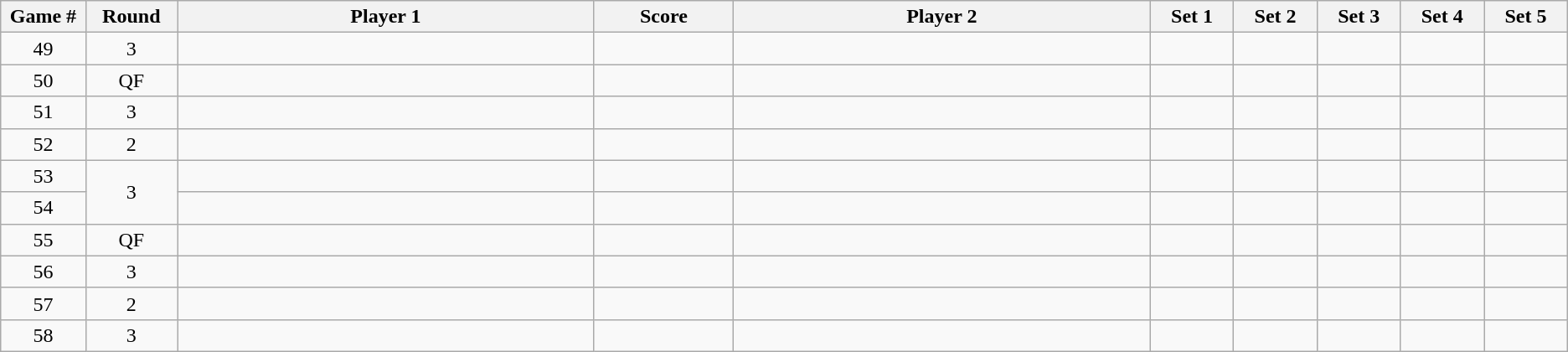<table class="wikitable">
<tr>
<th width="2%">Game #</th>
<th width="2%">Round</th>
<th width="15%">Player 1</th>
<th width="5%">Score</th>
<th width="15%">Player 2</th>
<th width="3%">Set 1</th>
<th width="3%">Set 2</th>
<th width="3%">Set 3</th>
<th width="3%">Set 4</th>
<th width="3%">Set 5</th>
</tr>
<tr style=text-align:center;>
<td>49</td>
<td>3</td>
<td></td>
<td></td>
<td></td>
<td></td>
<td></td>
<td></td>
<td></td>
<td></td>
</tr>
<tr style=text-align:center;>
<td>50</td>
<td>QF</td>
<td></td>
<td></td>
<td></td>
<td></td>
<td></td>
<td></td>
<td></td>
<td></td>
</tr>
<tr style=text-align:center;>
<td>51</td>
<td>3</td>
<td></td>
<td></td>
<td></td>
<td></td>
<td></td>
<td></td>
<td></td>
<td></td>
</tr>
<tr style=text-align:center;>
<td>52</td>
<td>2</td>
<td></td>
<td></td>
<td></td>
<td></td>
<td></td>
<td></td>
<td></td>
<td></td>
</tr>
<tr style=text-align:center;>
<td>53</td>
<td rowspan=2>3</td>
<td></td>
<td></td>
<td></td>
<td></td>
<td></td>
<td></td>
<td></td>
<td></td>
</tr>
<tr style=text-align:center;>
<td>54</td>
<td></td>
<td></td>
<td></td>
<td></td>
<td></td>
<td></td>
<td></td>
<td></td>
</tr>
<tr style=text-align:center;>
<td>55</td>
<td>QF</td>
<td></td>
<td></td>
<td></td>
<td></td>
<td></td>
<td></td>
<td></td>
<td></td>
</tr>
<tr style=text-align:center;>
<td>56</td>
<td>3</td>
<td></td>
<td></td>
<td></td>
<td></td>
<td></td>
<td></td>
<td></td>
<td></td>
</tr>
<tr style=text-align:center;>
<td>57</td>
<td>2</td>
<td></td>
<td></td>
<td></td>
<td></td>
<td></td>
<td></td>
<td></td>
<td></td>
</tr>
<tr style=text-align:center;>
<td>58</td>
<td>3</td>
<td></td>
<td></td>
<td></td>
<td></td>
<td></td>
<td></td>
<td></td>
<td></td>
</tr>
</table>
